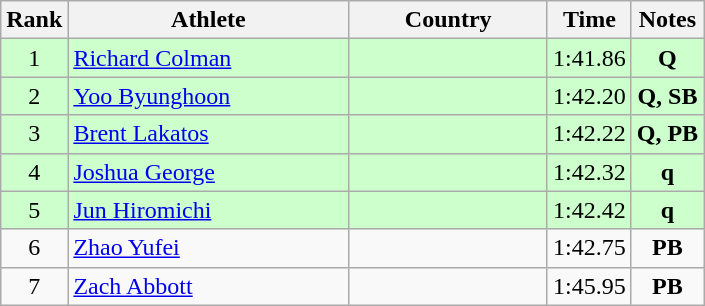<table class="wikitable sortable" style="text-align:center">
<tr>
<th>Rank</th>
<th style="width:180px">Athlete</th>
<th style="width:125px">Country</th>
<th>Time</th>
<th>Notes</th>
</tr>
<tr style="background:#cfc;">
<td>1</td>
<td style="text-align:left;"><a href='#'>Richard Colman</a></td>
<td style="text-align:left;"></td>
<td>1:41.86</td>
<td><strong>Q</strong></td>
</tr>
<tr style="background:#cfc;">
<td>2</td>
<td style="text-align:left;"><a href='#'>Yoo Byunghoon</a></td>
<td style="text-align:left;"></td>
<td>1:42.20</td>
<td><strong>Q, SB</strong></td>
</tr>
<tr style="background:#cfc;">
<td>3</td>
<td style="text-align:left;"><a href='#'>Brent Lakatos</a></td>
<td style="text-align:left;"></td>
<td>1:42.22</td>
<td><strong>Q, PB</strong></td>
</tr>
<tr style="background:#cfc;">
<td>4</td>
<td style="text-align:left;"><a href='#'>Joshua George</a></td>
<td style="text-align:left;"></td>
<td>1:42.32</td>
<td><strong>q</strong></td>
</tr>
<tr style="background:#cfc;">
<td>5</td>
<td style="text-align:left;"><a href='#'>Jun Hiromichi</a></td>
<td style="text-align:left;"></td>
<td>1:42.42</td>
<td><strong>q</strong></td>
</tr>
<tr>
<td>6</td>
<td style="text-align:left;"><a href='#'>Zhao Yufei</a></td>
<td style="text-align:left;"></td>
<td>1:42.75</td>
<td><strong>PB</strong></td>
</tr>
<tr>
<td>7</td>
<td style="text-align:left;"><a href='#'>Zach Abbott</a></td>
<td style="text-align:left;"></td>
<td>1:45.95</td>
<td><strong>PB</strong></td>
</tr>
</table>
